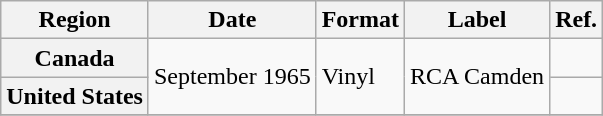<table class="wikitable plainrowheaders">
<tr>
<th scope="col">Region</th>
<th scope="col">Date</th>
<th scope="col">Format</th>
<th scope="col">Label</th>
<th scope="col">Ref.</th>
</tr>
<tr>
<th scope="row">Canada</th>
<td rowspan="2">September 1965</td>
<td rowspan="2">Vinyl</td>
<td rowspan="2">RCA Camden</td>
<td></td>
</tr>
<tr>
<th scope="row">United States</th>
<td></td>
</tr>
<tr>
</tr>
</table>
